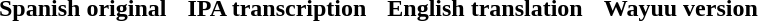<table cellpadding="6">
<tr>
<th>Spanish original</th>
<th>IPA transcription</th>
<th>English translation</th>
<th>Wayuu version</th>
</tr>
<tr style="vertical-align:top; white-space:nowrap;">
<td></td>
<td></td>
<td></td>
<td></td>
</tr>
</table>
